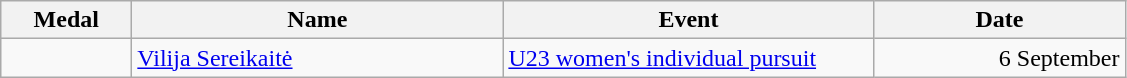<table class="wikitable sortable">
<tr>
<th style="width:5em">Medal</th>
<th style="width:15em">Name</th>
<th style="width:15em">Event</th>
<th style="width:10em">Date</th>
</tr>
<tr>
<td></td>
<td><a href='#'>Vilija Sereikaitė</a></td>
<td><a href='#'>U23 women's individual pursuit</a></td>
<td align=right>6 September</td>
</tr>
</table>
